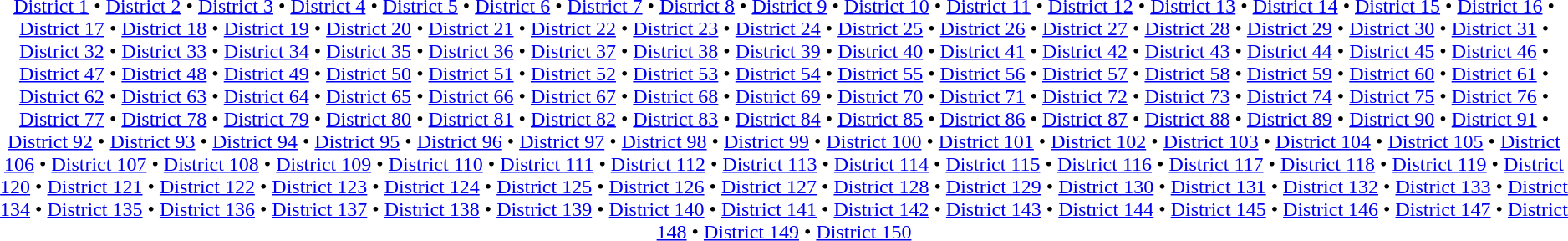<table id=toc class=toc summary=Contents>
<tr>
<td align=center><br><a href='#'>District 1</a> • <a href='#'>District 2</a> • <a href='#'>District 3</a> • <a href='#'>District 4</a> • <a href='#'>District 5</a> • <a href='#'>District 6</a> • <a href='#'>District 7</a> • <a href='#'>District 8</a> • <a href='#'>District 9</a> • <a href='#'>District 10</a> • <a href='#'>District 11</a> • <a href='#'>District 12</a> • <a href='#'>District 13</a> • <a href='#'>District 14</a> • <a href='#'>District 15</a> • <a href='#'>District 16</a> • <a href='#'>District 17</a> • <a href='#'>District 18</a> • <a href='#'>District 19</a> • <a href='#'>District 20</a> • <a href='#'>District 21</a> • <a href='#'>District 22</a> • <a href='#'>District 23</a> • <a href='#'>District 24</a> • <a href='#'>District 25</a> • <a href='#'>District 26</a> • <a href='#'>District 27</a> • <a href='#'>District 28</a> • <a href='#'>District 29</a> • <a href='#'>District 30</a> • <a href='#'>District 31</a> • <a href='#'>District 32</a> • <a href='#'>District 33</a> • <a href='#'>District 34</a> • <a href='#'>District 35</a> • <a href='#'>District 36</a> • <a href='#'>District 37</a> • <a href='#'>District 38</a> • <a href='#'>District 39</a> • <a href='#'>District 40</a> • <a href='#'>District 41</a> • <a href='#'>District 42</a> • <a href='#'>District 43</a> • <a href='#'>District 44</a> • <a href='#'>District 45</a> • <a href='#'>District 46</a> • <a href='#'>District 47</a> • <a href='#'>District 48</a> • <a href='#'>District 49</a> • <a href='#'>District 50</a> • <a href='#'>District 51</a> • <a href='#'>District 52</a> • <a href='#'>District 53</a> • <a href='#'>District 54</a> • <a href='#'>District 55</a> • <a href='#'>District 56</a> • <a href='#'>District 57</a> • <a href='#'>District 58</a> • <a href='#'>District 59</a> • <a href='#'>District 60</a> • <a href='#'>District 61</a> • <a href='#'>District 62</a> • <a href='#'>District 63</a> • <a href='#'>District 64</a> • <a href='#'>District 65</a> • <a href='#'>District 66</a> • <a href='#'>District 67</a> • <a href='#'>District 68</a> • <a href='#'>District 69</a> • <a href='#'>District 70</a> • <a href='#'>District 71</a> • <a href='#'>District 72</a> • <a href='#'>District 73</a> • <a href='#'>District 74</a> • <a href='#'>District 75</a> • <a href='#'>District 76</a> • <a href='#'>District 77</a> • <a href='#'>District 78</a> • <a href='#'>District 79</a> • <a href='#'>District 80</a> • <a href='#'>District 81</a> • <a href='#'>District 82</a> • <a href='#'>District 83</a> • <a href='#'>District 84</a> • <a href='#'>District 85</a> • <a href='#'>District 86</a> • <a href='#'>District 87</a> • <a href='#'>District 88</a> • <a href='#'>District 89</a> • <a href='#'>District 90</a> • <a href='#'>District 91</a> • <a href='#'>District 92</a> • <a href='#'>District 93</a> • <a href='#'>District 94</a> • <a href='#'>District 95</a> • <a href='#'>District 96</a> • <a href='#'>District 97</a> • <a href='#'>District 98</a> • <a href='#'>District 99</a> • <a href='#'>District 100</a> • <a href='#'>District 101</a> • <a href='#'>District 102</a> • <a href='#'>District 103</a> • <a href='#'>District 104</a> • <a href='#'>District 105</a> • <a href='#'>District 106</a> • <a href='#'>District 107</a> • <a href='#'>District 108</a> • <a href='#'>District 109</a> • <a href='#'>District 110</a> • <a href='#'>District 111</a> • <a href='#'>District 112</a> • <a href='#'>District 113</a> • <a href='#'>District 114</a> • <a href='#'>District 115</a> • <a href='#'>District 116</a> • <a href='#'>District 117</a> • <a href='#'>District 118</a> • <a href='#'>District 119</a> • <a href='#'>District 120</a> • <a href='#'>District 121</a> • <a href='#'>District 122</a> • <a href='#'>District 123</a> • <a href='#'>District 124</a> • <a href='#'>District 125</a> • <a href='#'>District 126</a> • <a href='#'>District 127</a> • <a href='#'>District 128</a> • <a href='#'>District 129</a> • <a href='#'>District 130</a> • <a href='#'>District 131</a> • <a href='#'>District 132</a> • <a href='#'>District 133</a> • <a href='#'>District 134</a> • <a href='#'>District 135</a> • <a href='#'>District 136</a> • <a href='#'>District 137</a> • <a href='#'>District 138</a> • <a href='#'>District 139</a> • <a href='#'>District 140</a> • <a href='#'>District 141</a> • <a href='#'>District 142</a> • <a href='#'>District 143</a> • <a href='#'>District 144</a> • <a href='#'>District 145</a> • <a href='#'>District 146</a> • <a href='#'>District 147</a> • <a href='#'>District 148</a> • <a href='#'>District 149</a> • <a href='#'>District 150</a></td>
</tr>
</table>
